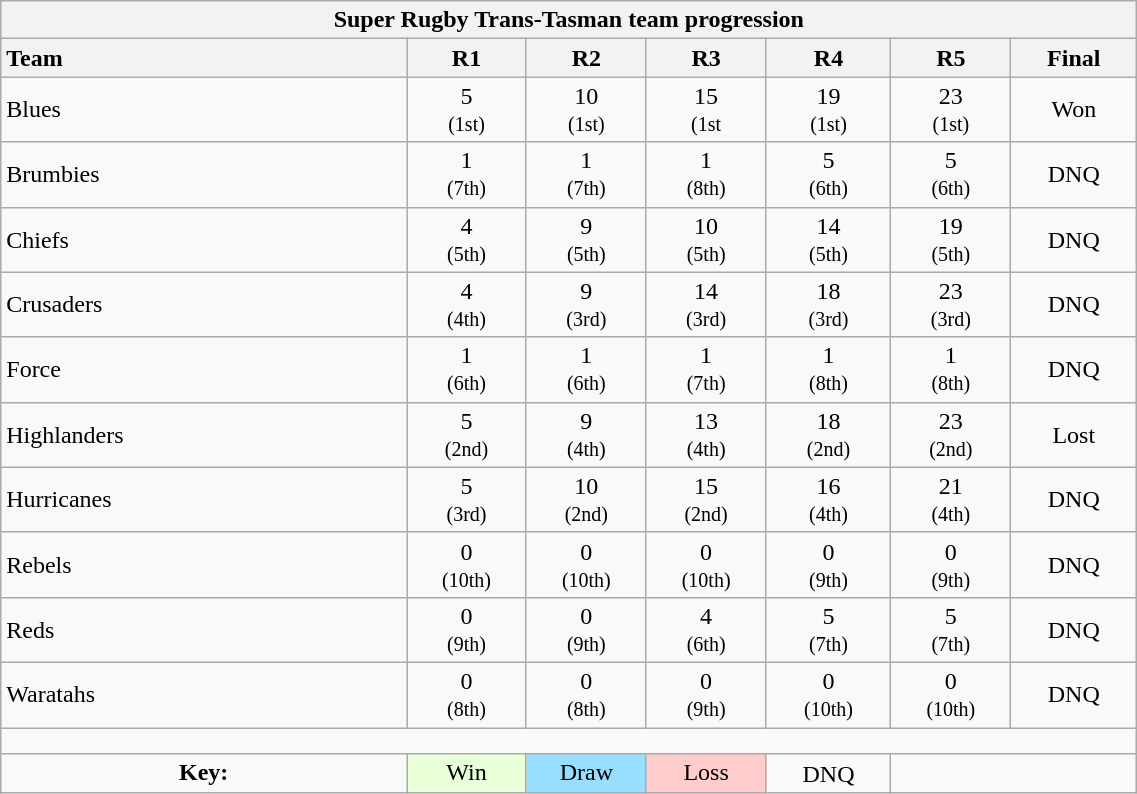<table class="wikitable" style="text-align:center;min-width:60%">
<tr>
<th colspan="100%" cellpadding="0" cellspacing="0">Super Rugby Trans-Tasman team progression</th>
</tr>
<tr>
<th style="text-align:left;width:8em">Team</th>
<th style="width:2em">R1</th>
<th style="width:2em">R2</th>
<th style="width:2em">R3</th>
<th style="width:2em">R4</th>
<th style="width:2em">R5</th>
<th style="padding:1px;width:2em">Final</th>
</tr>
<tr>
<td style="text-align:left">Blues</td>
<td>5<br><small>(1st)</small></td>
<td>10<br><small>(1st)</small></td>
<td>15<br><small>(1st</small></td>
<td>19<br><small>(1st)</small></td>
<td>23<br><small>(1st)</small></td>
<td>Won</td>
</tr>
<tr>
<td style="text-align:left">Brumbies</td>
<td>1<br><small>(7th)</small></td>
<td>1<br><small>(7th)</small></td>
<td>1<br><small>(8th)</small></td>
<td>5<br><small>(6th)</small></td>
<td>5<br><small>(6th)</small></td>
<td>DNQ</td>
</tr>
<tr>
<td style="text-align:left">Chiefs</td>
<td>4<br><small>(5th)</small></td>
<td>9<br><small>(5th)</small></td>
<td>10<br><small>(5th)</small></td>
<td>14<br><small>(5th)</small></td>
<td>19<br><small>(5th)</small></td>
<td>DNQ</td>
</tr>
<tr>
<td style="text-align:left">Crusaders</td>
<td>4<br><small>(4th)</small></td>
<td>9<br><small>(3rd)</small></td>
<td>14<br><small>(3rd)</small></td>
<td>18<br><small>(3rd)</small></td>
<td>23<br><small>(3rd)</small></td>
<td>DNQ</td>
</tr>
<tr>
<td style="text-align:left">Force</td>
<td>1<br><small>(6th)</small></td>
<td>1<br><small>(6th)</small></td>
<td>1<br><small>(7th)</small></td>
<td>1<br><small>(8th)</small></td>
<td>1<br><small>(8th)</small></td>
<td>DNQ</td>
</tr>
<tr>
<td style="text-align:left">Highlanders</td>
<td>5<br><small>(2nd)</small></td>
<td>9<br><small>(4th)</small></td>
<td>13<br><small>(4th)</small></td>
<td>18<br><small>(2nd)</small></td>
<td>23<br><small>(2nd)</small></td>
<td>Lost</td>
</tr>
<tr>
<td style="text-align:left">Hurricanes</td>
<td>5<br><small>(3rd)</small></td>
<td>10<br><small>(2nd)</small></td>
<td>15<br><small>(2nd)</small></td>
<td>16<br><small>(4th)</small></td>
<td>21<br><small>(4th)</small></td>
<td>DNQ</td>
</tr>
<tr>
<td style="text-align:left">Rebels</td>
<td>0<br><small>(10th)</small></td>
<td>0<br><small>(10th)</small></td>
<td>0<br><small>(10th)</small></td>
<td>0<br><small>(9th)</small></td>
<td>0<br><small>(9th)</small></td>
<td>DNQ</td>
</tr>
<tr>
<td style="text-align:left">Reds</td>
<td>0<br><small>(9th)</small></td>
<td>0<br><small>(9th)</small></td>
<td>4<br><small>(6th)</small></td>
<td>5<br><small>(7th)</small></td>
<td>5<br><small>(7th)</small></td>
<td>DNQ</td>
</tr>
<tr>
<td style="text-align:left">Waratahs</td>
<td>0<br><small>(8th)</small></td>
<td>0<br><small>(8th)</small></td>
<td>0<br><small>(9th)</small></td>
<td>0<br><small>(10th)</small></td>
<td>0<br><small>(10th)</small></td>
<td>DNQ</td>
</tr>
<tr>
<td colspan="100%" style="text-align:center;height:10px"></td>
</tr>
<tr>
<td><strong>Key:</strong></td>
<td style="background:#E8FFD8">Win</td>
<td style="background:#97DEFF;padding:0">Draw</td>
<td style="background:#FFCCCC;padding:0">Loss</td>
<td style="line-height:1.2;padding:3px">DNQ</td>
</tr>
</table>
